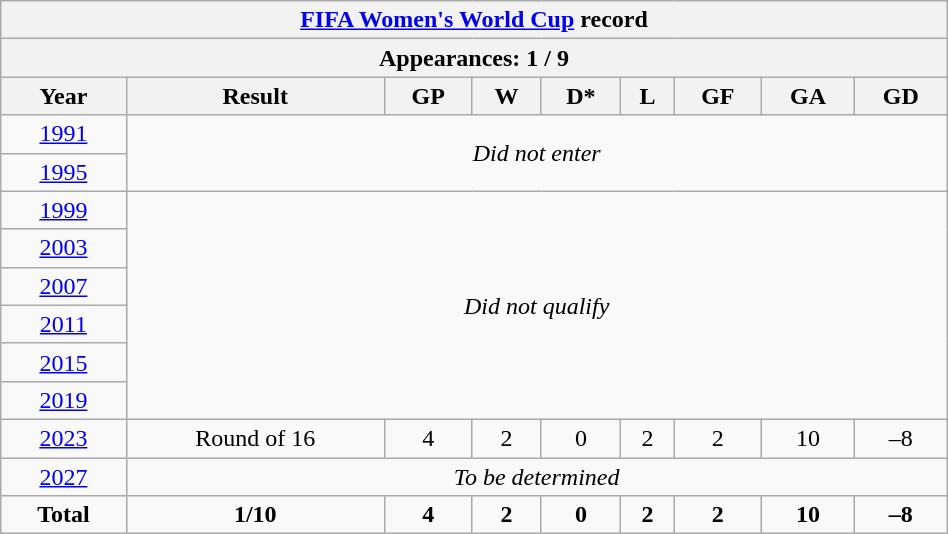<table class="wikitable" style="text-align: center; width:50%;">
<tr>
<th colspan=10><a href='#'>FIFA Women's World Cup</a> record</th>
</tr>
<tr>
<th colspan=9>Appearances: 1 / 9</th>
</tr>
<tr>
<th>Year</th>
<th>Result</th>
<th>GP</th>
<th>W</th>
<th>D*</th>
<th>L</th>
<th>GF</th>
<th>GA</th>
<th>GD</th>
</tr>
<tr>
<td> <a href='#'>1991</a></td>
<td rowspan=2 colspan=8><em>Did not enter</em></td>
</tr>
<tr>
<td> <a href='#'>1995</a></td>
</tr>
<tr>
<td> <a href='#'>1999</a></td>
<td rowspan=6 colspan=8><em>Did not qualify</em></td>
</tr>
<tr>
<td> <a href='#'>2003</a></td>
</tr>
<tr>
<td> <a href='#'>2007</a></td>
</tr>
<tr>
<td> <a href='#'>2011</a></td>
</tr>
<tr>
<td> <a href='#'>2015</a></td>
</tr>
<tr>
<td> <a href='#'>2019</a></td>
</tr>
<tr>
<td> <a href='#'>2023</a></td>
<td>Round of 16</td>
<td>4</td>
<td>2</td>
<td>0</td>
<td>2</td>
<td>2</td>
<td>10</td>
<td>–8</td>
</tr>
<tr>
<td> <a href='#'>2027</a></td>
<td colspan=8><em>To be determined</em></td>
</tr>
<tr>
<td><strong>Total</strong></td>
<td><strong>1/10</strong></td>
<td><strong>4</strong></td>
<td><strong>2</strong></td>
<td><strong>0</strong></td>
<td><strong>2</strong></td>
<td><strong>2</strong></td>
<td><strong>10</strong></td>
<td><strong>–8</strong></td>
</tr>
</table>
